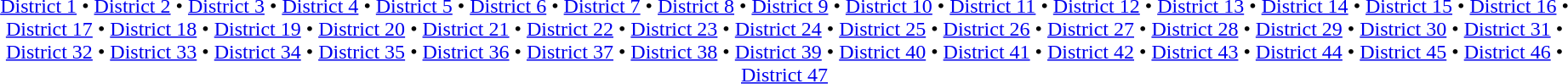<table id=toc class=toc summary=Contents>
<tr>
<td align=center><br><a href='#'>District 1</a> • <a href='#'>District 2</a> • <a href='#'>District 3</a> • <a href='#'>District 4</a> • <a href='#'>District 5</a> • <a href='#'>District 6</a> • <a href='#'>District 7</a> • <a href='#'>District 8</a> • <a href='#'>District 9</a> • <a href='#'>District 10</a> • <a href='#'>District 11</a> •
<a href='#'>District 12</a> • <a href='#'>District 13</a> • <a href='#'>District 14</a> •
<a href='#'>District 15</a> • <a href='#'>District 16</a> • <a href='#'>District 17</a> •
<a href='#'>District 18</a> • <a href='#'>District 19</a> • <a href='#'>District 20</a> • <a href='#'>District 21</a> • <a href='#'>District 22</a> • <a href='#'>District 23</a> • <a href='#'>District 24</a> • <a href='#'>District 25</a> • <a href='#'>District 26</a> • <a href='#'>District 27</a> • <a href='#'>District 28</a> • <a href='#'>District 29</a> • <a href='#'>District 30</a> • <a href='#'>District 31</a> • <a href='#'>District 32</a> • <a href='#'>District 33</a> • <a href='#'>District 34</a> • <a href='#'>District 35</a> • <a href='#'>District 36</a> • <a href='#'>District 37</a> • <a href='#'>District 38</a> • <a href='#'>District 39</a> • <a href='#'>District 40</a> • <a href='#'>District 41</a> • <a href='#'>District 42</a> • <a href='#'>District 43</a> • <a href='#'>District 44</a> • <a href='#'>District 45</a> • <a href='#'>District 46</a> • <a href='#'>District 47</a></td>
</tr>
</table>
